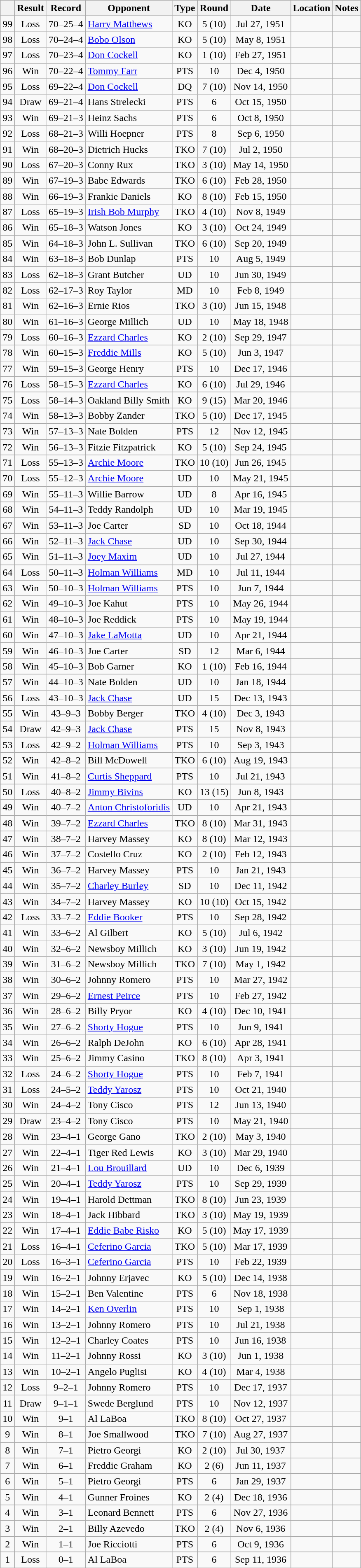<table class="wikitable" style="text-align:center">
<tr>
<th></th>
<th>Result</th>
<th>Record</th>
<th>Opponent</th>
<th>Type</th>
<th>Round</th>
<th>Date</th>
<th>Location</th>
<th>Notes</th>
</tr>
<tr>
<td>99</td>
<td>Loss</td>
<td>70–25–4</td>
<td align=left><a href='#'>Harry Matthews</a></td>
<td>KO</td>
<td>5 (10)</td>
<td>Jul 27, 1951</td>
<td style="text-align:left;"></td>
<td></td>
</tr>
<tr>
<td>98</td>
<td>Loss</td>
<td>70–24–4</td>
<td align=left><a href='#'>Bobo Olson</a></td>
<td>KO</td>
<td>5 (10)</td>
<td>May 8, 1951</td>
<td style="text-align:left;"></td>
<td></td>
</tr>
<tr>
<td>97</td>
<td>Loss</td>
<td>70–23–4</td>
<td align=left><a href='#'>Don Cockell</a></td>
<td>KO</td>
<td>1 (10)</td>
<td>Feb 27, 1951</td>
<td style="text-align:left;"></td>
<td></td>
</tr>
<tr>
<td>96</td>
<td>Win</td>
<td>70–22–4</td>
<td align=left><a href='#'>Tommy Farr</a></td>
<td>PTS</td>
<td>10</td>
<td>Dec 4, 1950</td>
<td style="text-align:left;"></td>
<td></td>
</tr>
<tr>
<td>95</td>
<td>Loss</td>
<td>69–22–4</td>
<td align=left><a href='#'>Don Cockell</a></td>
<td>DQ</td>
<td>7 (10)</td>
<td>Nov 14, 1950</td>
<td style="text-align:left;"></td>
<td></td>
</tr>
<tr>
<td>94</td>
<td>Draw</td>
<td>69–21–4</td>
<td align=left>Hans Strelecki</td>
<td>PTS</td>
<td>6</td>
<td>Oct 15, 1950</td>
<td style="text-align:left;"></td>
<td></td>
</tr>
<tr>
<td>93</td>
<td>Win</td>
<td>69–21–3</td>
<td align=left>Heinz Sachs</td>
<td>PTS</td>
<td>6</td>
<td>Oct 8, 1950</td>
<td style="text-align:left;"></td>
<td></td>
</tr>
<tr>
<td>92</td>
<td>Loss</td>
<td>68–21–3</td>
<td align=left>Willi Hoepner</td>
<td>PTS</td>
<td>8</td>
<td>Sep 6, 1950</td>
<td style="text-align:left;"></td>
<td></td>
</tr>
<tr>
<td>91</td>
<td>Win</td>
<td>68–20–3</td>
<td align=left>Dietrich Hucks</td>
<td>TKO</td>
<td>7 (10)</td>
<td>Jul 2, 1950</td>
<td style="text-align:left;"></td>
<td></td>
</tr>
<tr>
<td>90</td>
<td>Loss</td>
<td>67–20–3</td>
<td align=left>Conny Rux</td>
<td>TKO</td>
<td>3 (10)</td>
<td>May 14, 1950</td>
<td style="text-align:left;"></td>
<td></td>
</tr>
<tr>
<td>89</td>
<td>Win</td>
<td>67–19–3</td>
<td align=left>Babe Edwards</td>
<td>TKO</td>
<td>6 (10)</td>
<td>Feb 28, 1950</td>
<td style="text-align:left;"></td>
<td></td>
</tr>
<tr>
<td>88</td>
<td>Win</td>
<td>66–19–3</td>
<td align=left>Frankie Daniels</td>
<td>KO</td>
<td>8 (10)</td>
<td>Feb 15, 1950</td>
<td style="text-align:left;"></td>
<td></td>
</tr>
<tr>
<td>87</td>
<td>Loss</td>
<td>65–19–3</td>
<td align=left><a href='#'>Irish Bob Murphy</a></td>
<td>TKO</td>
<td>4 (10)</td>
<td>Nov 8, 1949</td>
<td style="text-align:left;"></td>
<td></td>
</tr>
<tr>
<td>86</td>
<td>Win</td>
<td>65–18–3</td>
<td align=left>Watson Jones</td>
<td>KO</td>
<td>3 (10)</td>
<td>Oct 24, 1949</td>
<td style="text-align:left;"></td>
<td></td>
</tr>
<tr>
<td>85</td>
<td>Win</td>
<td>64–18–3</td>
<td align=left>John L. Sullivan</td>
<td>TKO</td>
<td>6 (10)</td>
<td>Sep 20, 1949</td>
<td style="text-align:left;"></td>
<td></td>
</tr>
<tr>
<td>84</td>
<td>Win</td>
<td>63–18–3</td>
<td align=left>Bob Dunlap</td>
<td>PTS</td>
<td>10</td>
<td>Aug 5, 1949</td>
<td style="text-align:left;"></td>
<td></td>
</tr>
<tr>
<td>83</td>
<td>Loss</td>
<td>62–18–3</td>
<td align=left>Grant Butcher</td>
<td>UD</td>
<td>10</td>
<td>Jun 30, 1949</td>
<td style="text-align:left;"></td>
<td></td>
</tr>
<tr>
<td>82</td>
<td>Loss</td>
<td>62–17–3</td>
<td align=left>Roy Taylor</td>
<td>MD</td>
<td>10</td>
<td>Feb 8, 1949</td>
<td style="text-align:left;"></td>
<td></td>
</tr>
<tr>
<td>81</td>
<td>Win</td>
<td>62–16–3</td>
<td align=left>Ernie Rios</td>
<td>TKO</td>
<td>3 (10)</td>
<td>Jun 15, 1948</td>
<td style="text-align:left;"></td>
<td></td>
</tr>
<tr>
<td>80</td>
<td>Win</td>
<td>61–16–3</td>
<td align=left>George Millich</td>
<td>UD</td>
<td>10</td>
<td>May 18, 1948</td>
<td style="text-align:left;"></td>
<td></td>
</tr>
<tr>
<td>79</td>
<td>Loss</td>
<td>60–16–3</td>
<td align=left><a href='#'>Ezzard Charles</a></td>
<td>KO</td>
<td>2 (10)</td>
<td>Sep 29, 1947</td>
<td style="text-align:left;"></td>
<td></td>
</tr>
<tr>
<td>78</td>
<td>Win</td>
<td>60–15–3</td>
<td align=left><a href='#'>Freddie Mills</a></td>
<td>KO</td>
<td>5 (10)</td>
<td>Jun 3, 1947</td>
<td style="text-align:left;"></td>
<td></td>
</tr>
<tr>
<td>77</td>
<td>Win</td>
<td>59–15–3</td>
<td align=left>George Henry</td>
<td>PTS</td>
<td>10</td>
<td>Dec 17, 1946</td>
<td style="text-align:left;"></td>
<td></td>
</tr>
<tr>
<td>76</td>
<td>Loss</td>
<td>58–15–3</td>
<td align=left><a href='#'>Ezzard Charles</a></td>
<td>KO</td>
<td>6 (10)</td>
<td>Jul 29, 1946</td>
<td style="text-align:left;"></td>
<td></td>
</tr>
<tr>
<td>75</td>
<td>Loss</td>
<td>58–14–3</td>
<td align=left>Oakland Billy Smith</td>
<td>KO</td>
<td>9 (15)</td>
<td>Mar 20, 1946</td>
<td style="text-align:left;"></td>
<td style="text-align:left;"></td>
</tr>
<tr>
<td>74</td>
<td>Win</td>
<td>58–13–3</td>
<td align=left>Bobby Zander</td>
<td>TKO</td>
<td>5 (10)</td>
<td>Dec 17, 1945</td>
<td style="text-align:left;"></td>
<td></td>
</tr>
<tr>
<td>73</td>
<td>Win</td>
<td>57–13–3</td>
<td align=left>Nate Bolden</td>
<td>PTS</td>
<td>12</td>
<td>Nov 12, 1945</td>
<td style="text-align:left;"></td>
<td></td>
</tr>
<tr>
<td>72</td>
<td>Win</td>
<td>56–13–3</td>
<td align=left>Fitzie Fitzpatrick</td>
<td>KO</td>
<td>5 (10)</td>
<td>Sep 24, 1945</td>
<td style="text-align:left;"></td>
<td></td>
</tr>
<tr>
<td>71</td>
<td>Loss</td>
<td>55–13–3</td>
<td align=left><a href='#'>Archie Moore</a></td>
<td>TKO</td>
<td>10 (10)</td>
<td>Jun 26, 1945</td>
<td style="text-align:left;"></td>
<td></td>
</tr>
<tr>
<td>70</td>
<td>Loss</td>
<td>55–12–3</td>
<td align=left><a href='#'>Archie Moore</a></td>
<td>UD</td>
<td>10</td>
<td>May 21, 1945</td>
<td style="text-align:left;"></td>
<td></td>
</tr>
<tr>
<td>69</td>
<td>Win</td>
<td>55–11–3</td>
<td align=left>Willie Barrow</td>
<td>UD</td>
<td>8</td>
<td>Apr 16, 1945</td>
<td style="text-align:left;"></td>
<td></td>
</tr>
<tr>
<td>68</td>
<td>Win</td>
<td>54–11–3</td>
<td align=left>Teddy Randolph</td>
<td>UD</td>
<td>10</td>
<td>Mar 19, 1945</td>
<td style="text-align:left;"></td>
<td></td>
</tr>
<tr>
<td>67</td>
<td>Win</td>
<td>53–11–3</td>
<td align=left>Joe Carter</td>
<td>SD</td>
<td>10</td>
<td>Oct 18, 1944</td>
<td style="text-align:left;"></td>
<td></td>
</tr>
<tr>
<td>66</td>
<td>Win</td>
<td>52–11–3</td>
<td align=left><a href='#'>Jack Chase</a></td>
<td>UD</td>
<td>10</td>
<td>Sep 30, 1944</td>
<td style="text-align:left;"></td>
<td></td>
</tr>
<tr>
<td>65</td>
<td>Win</td>
<td>51–11–3</td>
<td align=left><a href='#'>Joey Maxim</a></td>
<td>UD</td>
<td>10</td>
<td>Jul 27, 1944</td>
<td style="text-align:left;"></td>
<td></td>
</tr>
<tr>
<td>64</td>
<td>Loss</td>
<td>50–11–3</td>
<td align=left><a href='#'>Holman Williams</a></td>
<td>MD</td>
<td>10</td>
<td>Jul 11, 1944</td>
<td style="text-align:left;"></td>
<td></td>
</tr>
<tr>
<td>63</td>
<td>Win</td>
<td>50–10–3</td>
<td align=left><a href='#'>Holman Williams</a></td>
<td>PTS</td>
<td>10</td>
<td>Jun 7, 1944</td>
<td style="text-align:left;"></td>
<td></td>
</tr>
<tr>
<td>62</td>
<td>Win</td>
<td>49–10–3</td>
<td align=left>Joe Kahut</td>
<td>PTS</td>
<td>10</td>
<td>May 26, 1944</td>
<td style="text-align:left;"></td>
<td></td>
</tr>
<tr>
<td>61</td>
<td>Win</td>
<td>48–10–3</td>
<td align=left>Joe Reddick</td>
<td>PTS</td>
<td>10</td>
<td>May 19, 1944</td>
<td style="text-align:left;"></td>
<td></td>
</tr>
<tr>
<td>60</td>
<td>Win</td>
<td>47–10–3</td>
<td align=left><a href='#'>Jake LaMotta</a></td>
<td>UD</td>
<td>10</td>
<td>Apr 21, 1944</td>
<td style="text-align:left;"></td>
<td></td>
</tr>
<tr>
<td>59</td>
<td>Win</td>
<td>46–10–3</td>
<td align=left>Joe Carter</td>
<td>SD</td>
<td>12</td>
<td>Mar 6, 1944</td>
<td style="text-align:left;"></td>
<td></td>
</tr>
<tr>
<td>58</td>
<td>Win</td>
<td>45–10–3</td>
<td align=left>Bob Garner</td>
<td>KO</td>
<td>1 (10)</td>
<td>Feb 16, 1944</td>
<td style="text-align:left;"></td>
<td></td>
</tr>
<tr>
<td>57</td>
<td>Win</td>
<td>44–10–3</td>
<td align=left>Nate Bolden</td>
<td>UD</td>
<td>10</td>
<td>Jan 18, 1944</td>
<td style="text-align:left;"></td>
<td style="text-align:left;"></td>
</tr>
<tr>
<td>56</td>
<td>Loss</td>
<td>43–10–3</td>
<td align=left><a href='#'>Jack Chase</a></td>
<td>UD</td>
<td>15</td>
<td>Dec 13, 1943</td>
<td style="text-align:left;"></td>
<td style="text-align:left;"></td>
</tr>
<tr>
<td>55</td>
<td>Win</td>
<td>43–9–3</td>
<td align=left>Bobby Berger</td>
<td>TKO</td>
<td>4 (10)</td>
<td>Dec 3, 1943</td>
<td style="text-align:left;"></td>
<td></td>
</tr>
<tr>
<td>54</td>
<td>Draw</td>
<td>42–9–3</td>
<td align=left><a href='#'>Jack Chase</a></td>
<td>PTS</td>
<td>15</td>
<td>Nov 8, 1943</td>
<td style="text-align:left;"></td>
<td style="text-align:left;"></td>
</tr>
<tr>
<td>53</td>
<td>Loss</td>
<td>42–9–2</td>
<td align=left><a href='#'>Holman Williams</a></td>
<td>PTS</td>
<td>10</td>
<td>Sep 3, 1943</td>
<td style="text-align:left;"></td>
<td></td>
</tr>
<tr>
<td>52</td>
<td>Win</td>
<td>42–8–2</td>
<td align=left>Bill McDowell</td>
<td>TKO</td>
<td>6 (10)</td>
<td>Aug 19, 1943</td>
<td style="text-align:left;"></td>
<td></td>
</tr>
<tr>
<td>51</td>
<td>Win</td>
<td>41–8–2</td>
<td align=left><a href='#'>Curtis Sheppard</a></td>
<td>PTS</td>
<td>10</td>
<td>Jul 21, 1943</td>
<td style="text-align:left;"></td>
<td></td>
</tr>
<tr>
<td>50</td>
<td>Loss</td>
<td>40–8–2</td>
<td align=left><a href='#'>Jimmy Bivins</a></td>
<td>KO</td>
<td>13 (15)</td>
<td>Jun 8, 1943</td>
<td style="text-align:left;"></td>
<td style="text-align:left;"></td>
</tr>
<tr>
<td>49</td>
<td>Win</td>
<td>40–7–2</td>
<td align=left><a href='#'>Anton Christoforidis</a></td>
<td>UD</td>
<td>10</td>
<td>Apr 21, 1943</td>
<td style="text-align:left;"></td>
<td></td>
</tr>
<tr>
<td>48</td>
<td>Win</td>
<td>39–7–2</td>
<td align=left><a href='#'>Ezzard Charles</a></td>
<td>TKO</td>
<td>8 (10)</td>
<td>Mar 31, 1943</td>
<td style="text-align:left;"></td>
<td></td>
</tr>
<tr>
<td>47</td>
<td>Win</td>
<td>38–7–2</td>
<td align=left>Harvey Massey</td>
<td>KO</td>
<td>8 (10)</td>
<td>Mar 12, 1943</td>
<td style="text-align:left;"></td>
<td></td>
</tr>
<tr>
<td>46</td>
<td>Win</td>
<td>37–7–2</td>
<td align=left>Costello Cruz</td>
<td>KO</td>
<td>2 (10)</td>
<td>Feb 12, 1943</td>
<td style="text-align:left;"></td>
<td></td>
</tr>
<tr>
<td>45</td>
<td>Win</td>
<td>36–7–2</td>
<td align=left>Harvey Massey</td>
<td>PTS</td>
<td>10</td>
<td>Jan 21, 1943</td>
<td style="text-align:left;"></td>
<td></td>
</tr>
<tr>
<td>44</td>
<td>Win</td>
<td>35–7–2</td>
<td align=left><a href='#'>Charley Burley</a></td>
<td>SD</td>
<td>10</td>
<td>Dec 11, 1942</td>
<td style="text-align:left;"></td>
<td></td>
</tr>
<tr>
<td>43</td>
<td>Win</td>
<td>34–7–2</td>
<td align=left>Harvey Massey</td>
<td>KO</td>
<td>10 (10)</td>
<td>Oct 15, 1942</td>
<td style="text-align:left;"></td>
<td></td>
</tr>
<tr>
<td>42</td>
<td>Loss</td>
<td>33–7–2</td>
<td align=left><a href='#'>Eddie Booker</a></td>
<td>PTS</td>
<td>10</td>
<td>Sep 28, 1942</td>
<td style="text-align:left;"></td>
<td></td>
</tr>
<tr>
<td>41</td>
<td>Win</td>
<td>33–6–2</td>
<td align=left>Al Gilbert</td>
<td>KO</td>
<td>5 (10)</td>
<td>Jul 6, 1942</td>
<td style="text-align:left;"></td>
<td></td>
</tr>
<tr>
<td>40</td>
<td>Win</td>
<td>32–6–2</td>
<td align=left>Newsboy Millich</td>
<td>KO</td>
<td>3 (10)</td>
<td>Jun 19, 1942</td>
<td style="text-align:left;"></td>
<td></td>
</tr>
<tr>
<td>39</td>
<td>Win</td>
<td>31–6–2</td>
<td align=left>Newsboy Millich</td>
<td>TKO</td>
<td>7 (10)</td>
<td>May 1, 1942</td>
<td style="text-align:left;"></td>
<td></td>
</tr>
<tr>
<td>38</td>
<td>Win</td>
<td>30–6–2</td>
<td align=left>Johnny Romero</td>
<td>PTS</td>
<td>10</td>
<td>Mar 27, 1942</td>
<td style="text-align:left;"></td>
<td></td>
</tr>
<tr>
<td>37</td>
<td>Win</td>
<td>29–6–2</td>
<td align=left><a href='#'>Ernest Peirce</a></td>
<td>PTS</td>
<td>10</td>
<td>Feb 27, 1942</td>
<td style="text-align:left;"></td>
<td></td>
</tr>
<tr>
<td>36</td>
<td>Win</td>
<td>28–6–2</td>
<td align=left>Billy Pryor</td>
<td>KO</td>
<td>4 (10)</td>
<td>Dec 10, 1941</td>
<td style="text-align:left;"></td>
<td></td>
</tr>
<tr>
<td>35</td>
<td>Win</td>
<td>27–6–2</td>
<td align=left><a href='#'>Shorty Hogue</a></td>
<td>PTS</td>
<td>10</td>
<td>Jun 9, 1941</td>
<td style="text-align:left;"></td>
<td></td>
</tr>
<tr>
<td>34</td>
<td>Win</td>
<td>26–6–2</td>
<td align=left>Ralph DeJohn</td>
<td>KO</td>
<td>6 (10)</td>
<td>Apr 28, 1941</td>
<td style="text-align:left;"></td>
<td></td>
</tr>
<tr>
<td>33</td>
<td>Win</td>
<td>25–6–2</td>
<td align=left>Jimmy Casino</td>
<td>TKO</td>
<td>8 (10)</td>
<td>Apr 3, 1941</td>
<td style="text-align:left;"></td>
<td></td>
</tr>
<tr>
<td>32</td>
<td>Loss</td>
<td>24–6–2</td>
<td align=left><a href='#'>Shorty Hogue</a></td>
<td>PTS</td>
<td>10</td>
<td>Feb 7, 1941</td>
<td style="text-align:left;"></td>
<td></td>
</tr>
<tr>
<td>31</td>
<td>Loss</td>
<td>24–5–2</td>
<td align=left><a href='#'>Teddy Yarosz</a></td>
<td>PTS</td>
<td>10</td>
<td>Oct 21, 1940</td>
<td style="text-align:left;"></td>
<td></td>
</tr>
<tr>
<td>30</td>
<td>Win</td>
<td>24–4–2</td>
<td align=left>Tony Cisco</td>
<td>PTS</td>
<td>12</td>
<td>Jun 13, 1940</td>
<td style="text-align:left;"></td>
<td></td>
</tr>
<tr>
<td>29</td>
<td>Draw</td>
<td>23–4–2</td>
<td align=left>Tony Cisco</td>
<td>PTS</td>
<td>10</td>
<td>May 21, 1940</td>
<td style="text-align:left;"></td>
<td></td>
</tr>
<tr>
<td>28</td>
<td>Win</td>
<td>23–4–1</td>
<td align=left>George Gano</td>
<td>TKO</td>
<td>2 (10)</td>
<td>May 3, 1940</td>
<td style="text-align:left;"></td>
<td></td>
</tr>
<tr>
<td>27</td>
<td>Win</td>
<td>22–4–1</td>
<td align=left>Tiger Red Lewis</td>
<td>KO</td>
<td>3 (10)</td>
<td>Mar 29, 1940</td>
<td style="text-align:left;"></td>
<td></td>
</tr>
<tr>
<td>26</td>
<td>Win</td>
<td>21–4–1</td>
<td align=left><a href='#'>Lou Brouillard</a></td>
<td>UD</td>
<td>10</td>
<td>Dec 6, 1939</td>
<td style="text-align:left;"></td>
<td></td>
</tr>
<tr>
<td>25</td>
<td>Win</td>
<td>20–4–1</td>
<td align=left><a href='#'>Teddy Yarosz</a></td>
<td>PTS</td>
<td>10</td>
<td>Sep 29, 1939</td>
<td style="text-align:left;"></td>
<td></td>
</tr>
<tr>
<td>24</td>
<td>Win</td>
<td>19–4–1</td>
<td align=left>Harold Dettman</td>
<td>TKO</td>
<td>8 (10)</td>
<td>Jun 23, 1939</td>
<td style="text-align:left;"></td>
<td></td>
</tr>
<tr>
<td>23</td>
<td>Win</td>
<td>18–4–1</td>
<td align=left>Jack Hibbard</td>
<td>TKO</td>
<td>3 (10)</td>
<td>May 19, 1939</td>
<td style="text-align:left;"></td>
<td></td>
</tr>
<tr>
<td>22</td>
<td>Win</td>
<td>17–4–1</td>
<td align=left><a href='#'>Eddie Babe Risko</a></td>
<td>KO</td>
<td>5 (10)</td>
<td>May 17, 1939</td>
<td style="text-align:left;"></td>
<td></td>
</tr>
<tr>
<td>21</td>
<td>Loss</td>
<td>16–4–1</td>
<td align=left><a href='#'>Ceferino Garcia</a></td>
<td>TKO</td>
<td>5 (10)</td>
<td>Mar 17, 1939</td>
<td style="text-align:left;"></td>
<td></td>
</tr>
<tr>
<td>20</td>
<td>Loss</td>
<td>16–3–1</td>
<td align=left><a href='#'>Ceferino Garcia</a></td>
<td>PTS</td>
<td>10</td>
<td>Feb 22, 1939</td>
<td style="text-align:left;"></td>
<td></td>
</tr>
<tr>
<td>19</td>
<td>Win</td>
<td>16–2–1</td>
<td align=left>Johnny Erjavec</td>
<td>KO</td>
<td>5 (10)</td>
<td>Dec 14, 1938</td>
<td style="text-align:left;"></td>
<td></td>
</tr>
<tr>
<td>18</td>
<td>Win</td>
<td>15–2–1</td>
<td align=left>Ben Valentine</td>
<td>PTS</td>
<td>6</td>
<td>Nov 18, 1938</td>
<td style="text-align:left;"></td>
<td></td>
</tr>
<tr>
<td>17</td>
<td>Win</td>
<td>14–2–1</td>
<td align=left><a href='#'>Ken Overlin</a></td>
<td>PTS</td>
<td>10</td>
<td>Sep 1, 1938</td>
<td style="text-align:left;"></td>
<td></td>
</tr>
<tr>
<td>16</td>
<td>Win</td>
<td>13–2–1</td>
<td align=left>Johnny Romero</td>
<td>PTS</td>
<td>10</td>
<td>Jul 21, 1938</td>
<td style="text-align:left;"></td>
<td></td>
</tr>
<tr>
<td>15</td>
<td>Win</td>
<td>12–2–1</td>
<td align=left>Charley Coates</td>
<td>PTS</td>
<td>10</td>
<td>Jun 16, 1938</td>
<td style="text-align:left;"></td>
<td></td>
</tr>
<tr>
<td>14</td>
<td>Win</td>
<td>11–2–1</td>
<td align=left>Johnny Rossi</td>
<td>KO</td>
<td>3 (10)</td>
<td>Jun 1, 1938</td>
<td style="text-align:left;"></td>
<td></td>
</tr>
<tr>
<td>13</td>
<td>Win</td>
<td>10–2–1</td>
<td align=left>Angelo Puglisi</td>
<td>KO</td>
<td>4 (10)</td>
<td>Mar 4, 1938</td>
<td style="text-align:left;"></td>
<td></td>
</tr>
<tr>
<td>12</td>
<td>Loss</td>
<td>9–2–1</td>
<td align=left>Johnny Romero</td>
<td>PTS</td>
<td>10</td>
<td>Dec 17, 1937</td>
<td style="text-align:left;"></td>
<td></td>
</tr>
<tr>
<td>11</td>
<td>Draw</td>
<td>9–1–1</td>
<td align=left>Swede Berglund</td>
<td>PTS</td>
<td>10</td>
<td>Nov 12, 1937</td>
<td style="text-align:left;"></td>
<td></td>
</tr>
<tr>
<td>10</td>
<td>Win</td>
<td>9–1</td>
<td align=left>Al LaBoa</td>
<td>TKO</td>
<td>8 (10)</td>
<td>Oct 27, 1937</td>
<td style="text-align:left;"></td>
<td></td>
</tr>
<tr>
<td>9</td>
<td>Win</td>
<td>8–1</td>
<td align=left>Joe Smallwood</td>
<td>TKO</td>
<td>7 (10)</td>
<td>Aug 27, 1937</td>
<td style="text-align:left;"></td>
<td></td>
</tr>
<tr>
<td>8</td>
<td>Win</td>
<td>7–1</td>
<td align=left>Pietro Georgi</td>
<td>KO</td>
<td>2 (10)</td>
<td>Jul 30, 1937</td>
<td style="text-align:left;"></td>
<td></td>
</tr>
<tr>
<td>7</td>
<td>Win</td>
<td>6–1</td>
<td align=left>Freddie Graham</td>
<td>KO</td>
<td>2 (6)</td>
<td>Jun 11, 1937</td>
<td style="text-align:left;"></td>
<td></td>
</tr>
<tr>
<td>6</td>
<td>Win</td>
<td>5–1</td>
<td align=left>Pietro Georgi</td>
<td>PTS</td>
<td>6</td>
<td>Jan 29, 1937</td>
<td style="text-align:left;"></td>
<td></td>
</tr>
<tr>
<td>5</td>
<td>Win</td>
<td>4–1</td>
<td align=left>Gunner Froines</td>
<td>KO</td>
<td>2 (4)</td>
<td>Dec 18, 1936</td>
<td style="text-align:left;"></td>
<td></td>
</tr>
<tr>
<td>4</td>
<td>Win</td>
<td>3–1</td>
<td align=left>Leonard Bennett</td>
<td>PTS</td>
<td>6</td>
<td>Nov 27, 1936</td>
<td style="text-align:left;"></td>
<td></td>
</tr>
<tr>
<td>3</td>
<td>Win</td>
<td>2–1</td>
<td align=left>Billy Azevedo</td>
<td>TKO</td>
<td>2 (4)</td>
<td>Nov 6, 1936</td>
<td style="text-align:left;"></td>
<td></td>
</tr>
<tr>
<td>2</td>
<td>Win</td>
<td>1–1</td>
<td align=left>Joe Ricciotti</td>
<td>PTS</td>
<td>6</td>
<td>Oct 9, 1936</td>
<td style="text-align:left;"></td>
<td></td>
</tr>
<tr>
<td>1</td>
<td>Loss</td>
<td>0–1</td>
<td align=left>Al LaBoa</td>
<td>PTS</td>
<td>6</td>
<td>Sep 11, 1936</td>
<td style="text-align:left;"></td>
<td></td>
</tr>
<tr>
</tr>
</table>
